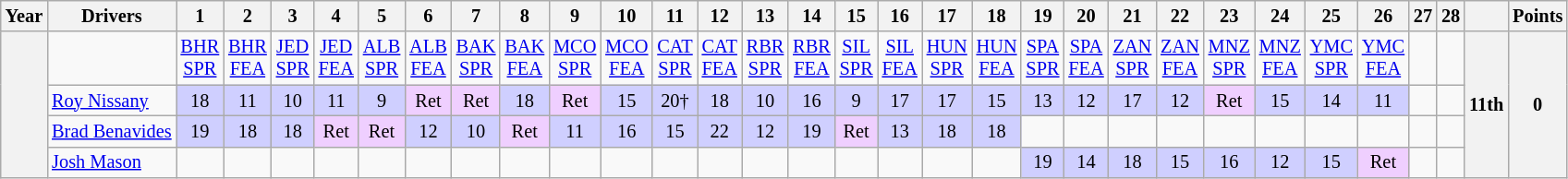<table class="wikitable" style="text-align:center; font-size:85%">
<tr>
<th>Year</th>
<th>Drivers</th>
<th>1</th>
<th>2</th>
<th>3</th>
<th>4</th>
<th>5</th>
<th>6</th>
<th>7</th>
<th>8</th>
<th>9</th>
<th>10</th>
<th>11</th>
<th>12</th>
<th>13</th>
<th>14</th>
<th>15</th>
<th>16</th>
<th>17</th>
<th>18</th>
<th>19</th>
<th>20</th>
<th>21</th>
<th>22</th>
<th>23</th>
<th>24</th>
<th>25</th>
<th>26</th>
<th>27</th>
<th>28</th>
<th></th>
<th>Points</th>
</tr>
<tr>
<th rowspan=4></th>
<td></td>
<td><a href='#'>BHR<br>SPR</a></td>
<td><a href='#'>BHR<br>FEA</a></td>
<td><a href='#'>JED<br>SPR</a></td>
<td><a href='#'>JED<br>FEA</a></td>
<td><a href='#'>ALB<br>SPR</a></td>
<td><a href='#'>ALB<br>FEA</a></td>
<td><a href='#'>BAK<br>SPR</a></td>
<td><a href='#'>BAK<br>FEA</a></td>
<td><a href='#'>MCO<br>SPR</a></td>
<td><a href='#'>MCO<br>FEA</a></td>
<td><a href='#'>CAT<br>SPR</a></td>
<td><a href='#'>CAT<br>FEA</a></td>
<td><a href='#'>RBR<br>SPR</a></td>
<td><a href='#'>RBR<br>FEA</a></td>
<td><a href='#'>SIL<br>SPR</a></td>
<td><a href='#'>SIL<br>FEA</a></td>
<td><a href='#'>HUN<br>SPR</a></td>
<td><a href='#'>HUN<br>FEA</a></td>
<td><a href='#'>SPA<br>SPR</a></td>
<td><a href='#'>SPA<br>FEA</a></td>
<td><a href='#'>ZAN<br>SPR</a></td>
<td><a href='#'>ZAN<br>FEA</a></td>
<td><a href='#'>MNZ<br>SPR</a></td>
<td><a href='#'>MNZ<br>FEA</a></td>
<td><a href='#'>YMC<br>SPR</a></td>
<td><a href='#'>YMC<br>FEA</a></td>
<td></td>
<td></td>
<th rowspan=4 style="background:#;">11th</th>
<th rowspan=4 style="background:#;">0</th>
</tr>
<tr>
<td align=left nowrap> <a href='#'>Roy Nissany</a></td>
<td style="background:#CFCFFF;">18</td>
<td style="background:#CFCFFF;">11</td>
<td style="background:#CFCFFF;">10</td>
<td style="background:#CFCFFF;">11</td>
<td style="background:#CFCFFF;">9</td>
<td style="background:#EFCFFF;">Ret</td>
<td style="background:#EFCFFF;">Ret</td>
<td style="background:#CFCFFF;">18</td>
<td style="background:#EFCFFF;">Ret</td>
<td style="background:#CFCFFF;">15</td>
<td style="background:#CFCFFF;">20†</td>
<td style="background:#CFCFFF;">18</td>
<td style="background:#CFCFFF;">10</td>
<td style="background:#CFCFFF;">16</td>
<td style="background:#CFCFFF;">9</td>
<td style="background:#CFCFFF;">17</td>
<td style="background:#CFCFFF;">17</td>
<td style="background:#CFCFFF;">15</td>
<td style="background:#CFCFFF;">13</td>
<td style="background:#CFCFFF;">12</td>
<td style="background:#CFCFFF;">17</td>
<td style="background:#CFCFFF;">12</td>
<td style="background:#EFCFFF;">Ret</td>
<td style="background:#CFCFFF;">15</td>
<td style="background:#CFCFFF;">14</td>
<td style="background:#CFCFFF;">11</td>
<td></td>
<td></td>
</tr>
<tr>
<td align=left nowrap> <a href='#'>Brad Benavides</a></td>
<td style="background:#CFCFFF;">19</td>
<td style="background:#CFCFFF;">18</td>
<td style="background:#CFCFFF;">18</td>
<td style="background:#EFCFFF;">Ret</td>
<td style="background:#EFCFFF;">Ret</td>
<td style="background:#CFCFFF;">12</td>
<td style="background:#CFCFFF;">10</td>
<td style="background:#EFCFFF;">Ret</td>
<td style="background:#CFCFFF;">11</td>
<td style="background:#CFCFFF;">16</td>
<td style="background:#CFCFFF;">15</td>
<td style="background:#CFCFFF;">22</td>
<td style="background:#CFCFFF;">12</td>
<td style="background:#CFCFFF;">19</td>
<td style="background:#EFCFFF;">Ret</td>
<td style="background:#CFCFFF;">13</td>
<td style="background:#CFCFFF;">18</td>
<td style="background:#CFCFFF;">18</td>
<td></td>
<td></td>
<td></td>
<td></td>
<td></td>
<td></td>
<td></td>
<td></td>
<td></td>
<td></td>
</tr>
<tr>
<td align=left nowrap> <a href='#'>Josh Mason</a></td>
<td></td>
<td></td>
<td></td>
<td></td>
<td></td>
<td></td>
<td></td>
<td></td>
<td></td>
<td></td>
<td></td>
<td></td>
<td></td>
<td></td>
<td></td>
<td></td>
<td></td>
<td></td>
<td STYLE="background:#CFCFFF;">19</td>
<td style="background:#CFCFFF;">14</td>
<td style="background:#CFCFFF;">18</td>
<td style="background:#CFCFFF;">15</td>
<td style="background:#CFCFFF;">16</td>
<td style="background:#CFCFFF;">12</td>
<td style="background:#CFCFFF;">15</td>
<td style="background:#EFCFFF;">Ret</td>
<td></td>
<td></td>
</tr>
</table>
